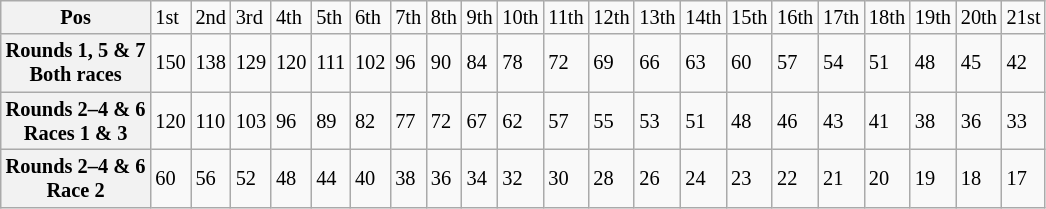<table class="wikitable" style="font-size: 85%">
<tr style="background:#f9f9f9" valign="top">
<th valign="middle">Pos</th>
<td>1st</td>
<td>2nd</td>
<td>3rd</td>
<td>4th</td>
<td>5th</td>
<td>6th</td>
<td>7th</td>
<td>8th</td>
<td>9th</td>
<td>10th</td>
<td>11th</td>
<td>12th</td>
<td>13th</td>
<td>14th</td>
<td>15th</td>
<td>16th</td>
<td>17th</td>
<td>18th</td>
<td>19th</td>
<td>20th</td>
<td>21st</td>
</tr>
<tr>
<th valign="middle">Rounds 1, 5 & 7<br>Both races</th>
<td>150</td>
<td>138</td>
<td>129</td>
<td>120</td>
<td>111</td>
<td>102</td>
<td>96</td>
<td>90</td>
<td>84</td>
<td>78</td>
<td>72</td>
<td>69</td>
<td>66</td>
<td>63</td>
<td>60</td>
<td>57</td>
<td>54</td>
<td>51</td>
<td>48</td>
<td>45</td>
<td>42</td>
</tr>
<tr>
<th valign="middle">Rounds 2–4 & 6<br>Races 1 & 3</th>
<td>120</td>
<td>110</td>
<td>103</td>
<td>96</td>
<td>89</td>
<td>82</td>
<td>77</td>
<td>72</td>
<td>67</td>
<td>62</td>
<td>57</td>
<td>55</td>
<td>53</td>
<td>51</td>
<td>48</td>
<td>46</td>
<td>43</td>
<td>41</td>
<td>38</td>
<td>36</td>
<td>33</td>
</tr>
<tr>
<th valign="middle">Rounds 2–4 & 6<br>Race 2</th>
<td>60</td>
<td>56</td>
<td>52</td>
<td>48</td>
<td>44</td>
<td>40</td>
<td>38</td>
<td>36</td>
<td>34</td>
<td>32</td>
<td>30</td>
<td>28</td>
<td>26</td>
<td>24</td>
<td>23</td>
<td>22</td>
<td>21</td>
<td>20</td>
<td>19</td>
<td>18</td>
<td>17</td>
</tr>
</table>
